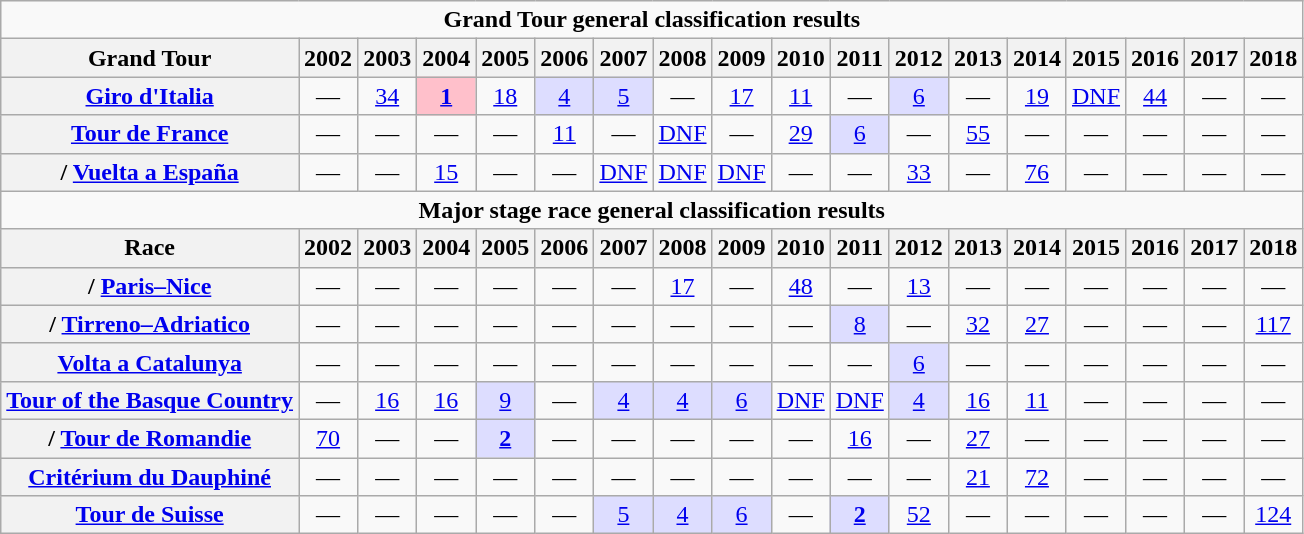<table class="wikitable plainrowheaders">
<tr>
<td colspan=18 align="center"><strong>Grand Tour general classification results</strong></td>
</tr>
<tr>
<th align="left">Grand Tour</th>
<th scope="col">2002</th>
<th scope="col">2003</th>
<th scope="col">2004</th>
<th scope="col">2005</th>
<th scope="col">2006</th>
<th scope="col">2007</th>
<th scope="col">2008</th>
<th scope="col">2009</th>
<th scope="col">2010</th>
<th scope="col">2011</th>
<th scope="col">2012</th>
<th scope="col">2013</th>
<th scope="col">2014</th>
<th scope="col">2015</th>
<th scope="col">2016</th>
<th scope="col">2017</th>
<th scope="col">2018</th>
</tr>
<tr style="text-align:center;">
<th scope="row"> <a href='#'>Giro d'Italia</a></th>
<td>—</td>
<td><a href='#'>34</a></td>
<td style="background:pink;"><a href='#'><strong>1</strong></a></td>
<td><a href='#'>18</a></td>
<td style="background:#ddf;"><a href='#'>4</a></td>
<td style="background:#ddf;"><a href='#'>5</a></td>
<td>—</td>
<td><a href='#'>17</a></td>
<td><a href='#'>11</a></td>
<td>—</td>
<td style="background:#ddf;"><a href='#'>6</a></td>
<td>—</td>
<td><a href='#'>19</a></td>
<td><a href='#'>DNF</a></td>
<td><a href='#'>44</a></td>
<td>—</td>
<td>—</td>
</tr>
<tr style="text-align:center;">
<th scope="row"> <a href='#'>Tour de France</a></th>
<td>—</td>
<td>—</td>
<td>—</td>
<td>—</td>
<td><a href='#'>11</a></td>
<td>—</td>
<td><a href='#'>DNF</a></td>
<td>—</td>
<td><a href='#'>29</a></td>
<td style="background:#ddf;"><a href='#'>6</a></td>
<td>—</td>
<td><a href='#'>55</a></td>
<td>—</td>
<td>—</td>
<td>—</td>
<td>—</td>
<td>—</td>
</tr>
<tr style="text-align:center;">
<th scope="row">/ <a href='#'>Vuelta a España</a></th>
<td>—</td>
<td>—</td>
<td><a href='#'>15</a></td>
<td>—</td>
<td>—</td>
<td><a href='#'>DNF</a></td>
<td><a href='#'>DNF</a></td>
<td><a href='#'>DNF</a></td>
<td>—</td>
<td>—</td>
<td><a href='#'>33</a></td>
<td>—</td>
<td><a href='#'>76</a></td>
<td>—</td>
<td>—</td>
<td>—</td>
<td>—</td>
</tr>
<tr>
<td colspan=18 align="center"><strong>Major stage race general classification results</strong></td>
</tr>
<tr>
<th scope="col">Race</th>
<th scope="col">2002</th>
<th scope="col">2003</th>
<th scope="col">2004</th>
<th scope="col">2005</th>
<th scope="col">2006</th>
<th scope="col">2007</th>
<th scope="col">2008</th>
<th scope="col">2009</th>
<th scope="col">2010</th>
<th scope="col">2011</th>
<th scope="col">2012</th>
<th scope="col">2013</th>
<th scope="col">2014</th>
<th scope="col">2015</th>
<th scope="col">2016</th>
<th scope="col">2017</th>
<th scope="col">2018</th>
</tr>
<tr style="text-align:center;">
<th scope="row">/ <a href='#'>Paris–Nice</a></th>
<td>—</td>
<td>—</td>
<td>—</td>
<td>—</td>
<td>—</td>
<td>—</td>
<td><a href='#'>17</a></td>
<td>—</td>
<td><a href='#'>48</a></td>
<td>—</td>
<td><a href='#'>13</a></td>
<td>—</td>
<td>—</td>
<td>—</td>
<td>—</td>
<td>—</td>
<td>—</td>
</tr>
<tr style="text-align:center;">
<th scope="row">/ <a href='#'>Tirreno–Adriatico</a></th>
<td>—</td>
<td>—</td>
<td>—</td>
<td>—</td>
<td>—</td>
<td>—</td>
<td>—</td>
<td>—</td>
<td>—</td>
<td style="background:#ddf;"><a href='#'>8</a></td>
<td>—</td>
<td><a href='#'>32</a></td>
<td><a href='#'>27</a></td>
<td>—</td>
<td>—</td>
<td>—</td>
<td><a href='#'>117</a></td>
</tr>
<tr style="text-align:center;">
<th scope="row"> <a href='#'>Volta a Catalunya</a></th>
<td>—</td>
<td>—</td>
<td>—</td>
<td>—</td>
<td>—</td>
<td>—</td>
<td>—</td>
<td>—</td>
<td>—</td>
<td>—</td>
<td style="background:#ddf;"><a href='#'>6</a></td>
<td>—</td>
<td>—</td>
<td>—</td>
<td>—</td>
<td>—</td>
<td>—</td>
</tr>
<tr style="text-align:center;">
<th scope="row"> <a href='#'>Tour of the Basque Country</a></th>
<td>—</td>
<td><a href='#'>16</a></td>
<td><a href='#'>16</a></td>
<td style="background:#ddf;"><a href='#'>9</a></td>
<td>—</td>
<td style="background:#ddf;"><a href='#'>4</a></td>
<td style="background:#ddf;"><a href='#'>4</a></td>
<td style="background:#ddf;"><a href='#'>6</a></td>
<td><a href='#'>DNF</a></td>
<td><a href='#'>DNF</a></td>
<td style="background:#ddf;"><a href='#'>4</a></td>
<td><a href='#'>16</a></td>
<td><a href='#'>11</a></td>
<td>—</td>
<td>—</td>
<td>—</td>
<td>—</td>
</tr>
<tr style="text-align:center;">
<th scope="row">/ <a href='#'>Tour de Romandie</a></th>
<td><a href='#'>70</a></td>
<td>—</td>
<td>—</td>
<td style="background:#ddf;"><a href='#'><strong>2</strong></a></td>
<td>—</td>
<td>—</td>
<td>—</td>
<td>—</td>
<td>—</td>
<td><a href='#'>16</a></td>
<td>—</td>
<td><a href='#'>27</a></td>
<td>—</td>
<td>—</td>
<td>—</td>
<td>—</td>
<td>—</td>
</tr>
<tr style="text-align:center;">
<th scope="row"> <a href='#'>Critérium du Dauphiné</a></th>
<td>—</td>
<td>—</td>
<td>—</td>
<td>—</td>
<td>—</td>
<td>—</td>
<td>—</td>
<td>—</td>
<td>—</td>
<td>—</td>
<td>—</td>
<td><a href='#'>21</a></td>
<td><a href='#'>72</a></td>
<td>—</td>
<td>—</td>
<td>—</td>
<td>—</td>
</tr>
<tr style="text-align:center;">
<th scope="row"> <a href='#'>Tour de Suisse</a></th>
<td>—</td>
<td>—</td>
<td>—</td>
<td>—</td>
<td>—</td>
<td style="background:#ddf;"><a href='#'>5</a></td>
<td style="background:#ddf;"><a href='#'>4</a></td>
<td style="background:#ddf;"><a href='#'>6</a></td>
<td>—</td>
<td style="background:#ddf;"><a href='#'><strong>2</strong></a></td>
<td><a href='#'>52</a></td>
<td>—</td>
<td>—</td>
<td>—</td>
<td>—</td>
<td>—</td>
<td><a href='#'>124</a></td>
</tr>
</table>
